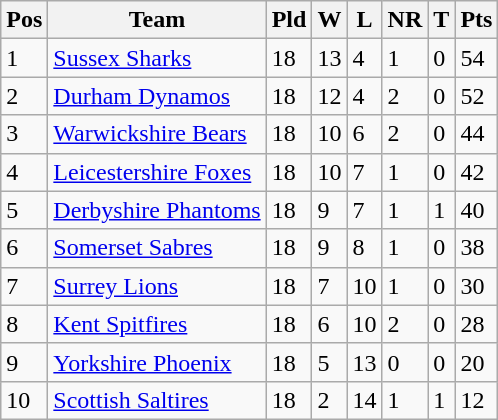<table class="wikitable">
<tr>
<th>Pos</th>
<th>Team</th>
<th>Pld</th>
<th>W</th>
<th>L</th>
<th>NR</th>
<th>T</th>
<th>Pts</th>
</tr>
<tr>
<td>1</td>
<td><a href='#'>Sussex Sharks</a></td>
<td>18</td>
<td>13</td>
<td>4</td>
<td>1</td>
<td>0</td>
<td>54</td>
</tr>
<tr>
<td>2</td>
<td><a href='#'>Durham Dynamos</a></td>
<td>18</td>
<td>12</td>
<td>4</td>
<td>2</td>
<td>0</td>
<td>52</td>
</tr>
<tr>
<td>3</td>
<td><a href='#'>Warwickshire Bears</a></td>
<td>18</td>
<td>10</td>
<td>6</td>
<td>2</td>
<td>0</td>
<td>44</td>
</tr>
<tr>
<td>4</td>
<td><a href='#'>Leicestershire Foxes</a></td>
<td>18</td>
<td>10</td>
<td>7</td>
<td>1</td>
<td>0</td>
<td>42</td>
</tr>
<tr>
<td>5</td>
<td><a href='#'>Derbyshire Phantoms</a></td>
<td>18</td>
<td>9</td>
<td>7</td>
<td>1</td>
<td>1</td>
<td>40</td>
</tr>
<tr>
<td>6</td>
<td><a href='#'>Somerset Sabres</a></td>
<td>18</td>
<td>9</td>
<td>8</td>
<td>1</td>
<td>0</td>
<td>38</td>
</tr>
<tr>
<td>7</td>
<td><a href='#'>Surrey Lions</a></td>
<td>18</td>
<td>7</td>
<td>10</td>
<td>1</td>
<td>0</td>
<td>30</td>
</tr>
<tr>
<td>8</td>
<td><a href='#'>Kent Spitfires</a></td>
<td>18</td>
<td>6</td>
<td>10</td>
<td>2</td>
<td>0</td>
<td>28</td>
</tr>
<tr>
<td>9</td>
<td><a href='#'>Yorkshire Phoenix</a></td>
<td>18</td>
<td>5</td>
<td>13</td>
<td>0</td>
<td>0</td>
<td>20</td>
</tr>
<tr>
<td>10</td>
<td><a href='#'>Scottish Saltires</a></td>
<td>18</td>
<td>2</td>
<td>14</td>
<td>1</td>
<td>1</td>
<td>12</td>
</tr>
</table>
